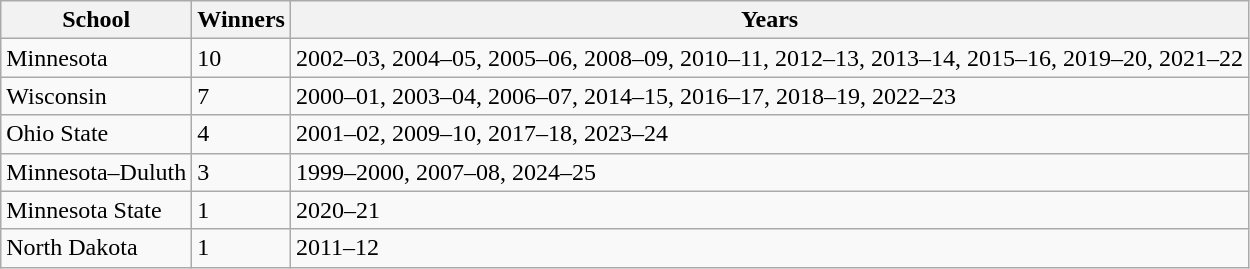<table class="wikitable sortable">
<tr>
<th>School</th>
<th>Winners</th>
<th>Years</th>
</tr>
<tr>
<td>Minnesota</td>
<td>10</td>
<td>2002–03, 2004–05, 2005–06, 2008–09, 2010–11, 2012–13, 2013–14, 2015–16, 2019–20, 2021–22</td>
</tr>
<tr>
<td>Wisconsin</td>
<td>7</td>
<td>2000–01, 2003–04, 2006–07, 2014–15, 2016–17, 2018–19, 2022–23</td>
</tr>
<tr>
<td>Ohio State</td>
<td>4</td>
<td>2001–02, 2009–10, 2017–18, 2023–24</td>
</tr>
<tr>
<td>Minnesota–Duluth</td>
<td>3</td>
<td>1999–2000, 2007–08, 2024–25</td>
</tr>
<tr>
<td>Minnesota State</td>
<td>1</td>
<td>2020–21</td>
</tr>
<tr>
<td>North Dakota</td>
<td>1</td>
<td>2011–12</td>
</tr>
</table>
